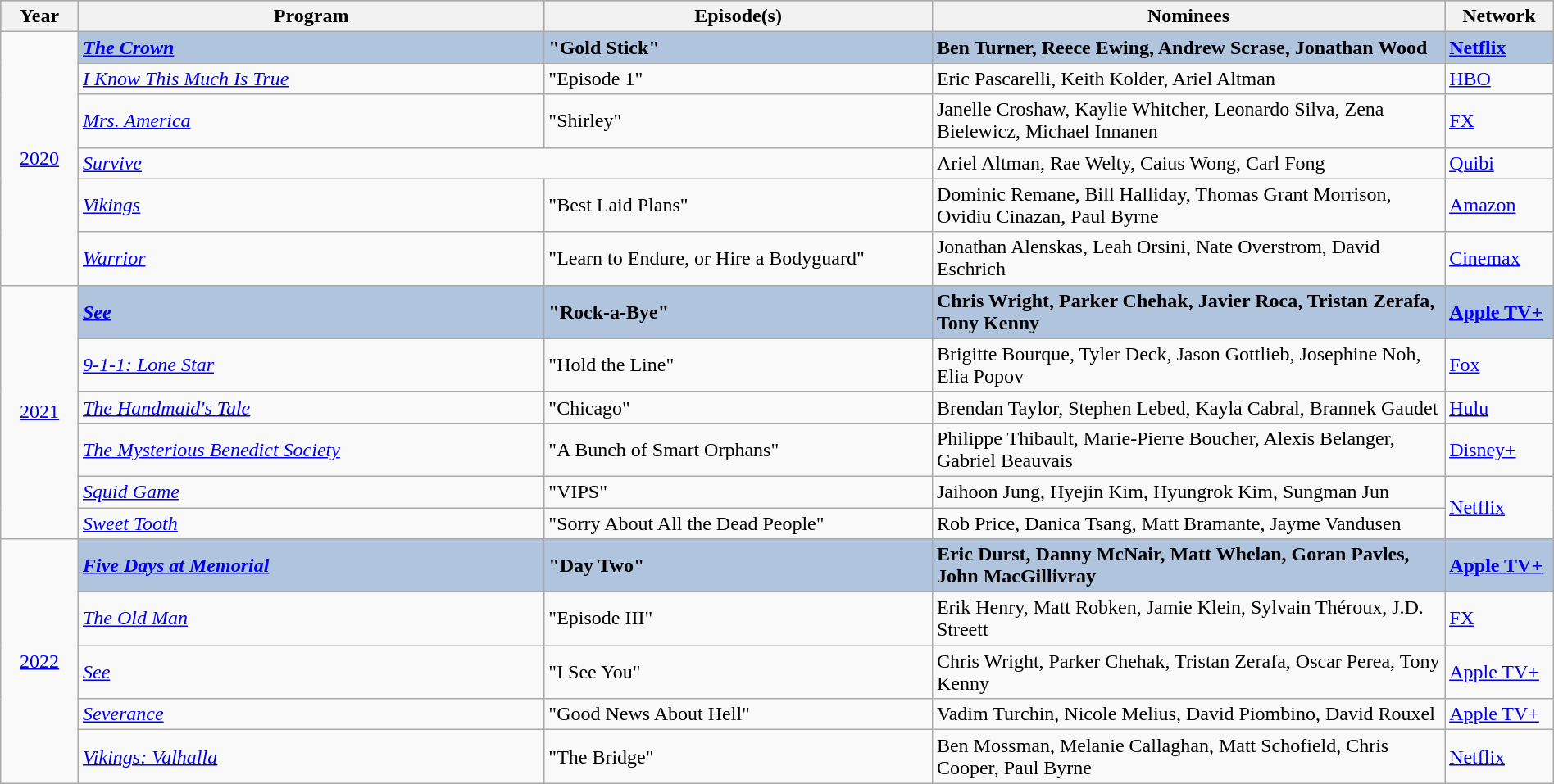<table class="wikitable" style="width:100%">
<tr bgcolor="#bebebe">
<th width="5%">Year</th>
<th width="30%">Program</th>
<th width="25%">Episode(s)</th>
<th width="33%">Nominees</th>
<th width="8%">Network</th>
</tr>
<tr>
<td rowspan="6" style="text-align:center;"><a href='#'>2020</a><br></td>
<td style="background:#B0C4DE;"><strong><em><a href='#'>The Crown</a></em></strong></td>
<td style="background:#B0C4DE;"><strong>"Gold Stick"</strong></td>
<td style="background:#B0C4DE;"><strong>Ben Turner, Reece Ewing, Andrew Scrase, Jonathan Wood</strong></td>
<td style="background:#B0C4DE;"><strong><a href='#'>Netflix</a></strong></td>
</tr>
<tr>
<td><em><a href='#'>I Know This Much Is True</a></em></td>
<td>"Episode 1"</td>
<td>Eric Pascarelli, Keith Kolder, Ariel Altman</td>
<td><a href='#'>HBO</a></td>
</tr>
<tr>
<td><em><a href='#'>Mrs. America</a></em></td>
<td>"Shirley"</td>
<td>Janelle Croshaw, Kaylie Whitcher, Leonardo Silva, Zena Bielewicz, Michael Innanen</td>
<td><a href='#'>FX</a></td>
</tr>
<tr>
<td colspan="2"><em><a href='#'>Survive</a></em></td>
<td>Ariel Altman, Rae Welty, Caius Wong, Carl Fong</td>
<td><a href='#'>Quibi</a></td>
</tr>
<tr>
<td><em><a href='#'>Vikings</a></em></td>
<td>"Best Laid Plans"</td>
<td>Dominic Remane, Bill Halliday, Thomas Grant Morrison, Ovidiu Cinazan, Paul Byrne</td>
<td><a href='#'>Amazon</a></td>
</tr>
<tr>
<td><em><a href='#'>Warrior</a></em></td>
<td>"Learn to Endure, or Hire a Bodyguard"</td>
<td>Jonathan Alenskas, Leah Orsini, Nate Overstrom, David Eschrich</td>
<td><a href='#'>Cinemax</a></td>
</tr>
<tr>
<td rowspan="6" style="text-align:center;"><a href='#'>2021</a><br></td>
<td style="background:#B0C4DE;"><strong><em><a href='#'>See</a></em></strong></td>
<td style="background:#B0C4DE;"><strong>"Rock-a-Bye"</strong></td>
<td style="background:#B0C4DE;"><strong>Chris Wright, Parker Chehak, Javier Roca, Tristan Zerafa, Tony Kenny</strong></td>
<td style="background:#B0C4DE;"><strong><a href='#'>Apple TV+</a></strong></td>
</tr>
<tr>
<td><em><a href='#'>9-1-1: Lone Star</a></em></td>
<td>"Hold the Line"</td>
<td>Brigitte Bourque, Tyler Deck, Jason Gottlieb, Josephine Noh, Elia Popov</td>
<td><a href='#'>Fox</a></td>
</tr>
<tr>
<td><em><a href='#'>The Handmaid's Tale</a></em></td>
<td>"Chicago"</td>
<td>Brendan Taylor, Stephen Lebed, Kayla Cabral, Brannek Gaudet</td>
<td><a href='#'>Hulu</a></td>
</tr>
<tr>
<td><em><a href='#'>The Mysterious Benedict Society</a></em></td>
<td>"A Bunch of Smart Orphans"</td>
<td>Philippe Thibault, Marie-Pierre Boucher, Alexis Belanger, Gabriel Beauvais</td>
<td><a href='#'>Disney+</a></td>
</tr>
<tr>
<td><em><a href='#'>Squid Game</a></em></td>
<td>"VIPS"</td>
<td>Jaihoon Jung, Hyejin Kim, Hyungrok Kim, Sungman Jun</td>
<td rowspan="2"><a href='#'>Netflix</a></td>
</tr>
<tr>
<td><em><a href='#'>Sweet Tooth</a></em></td>
<td>"Sorry About All the Dead People"</td>
<td>Rob Price, Danica Tsang, Matt Bramante, Jayme Vandusen</td>
</tr>
<tr>
<td rowspan="5" style="text-align:center;"><a href='#'>2022</a><br></td>
<td style="background:#B0C4DE;"><strong><em><a href='#'>Five Days at Memorial</a></em></strong></td>
<td style="background:#B0C4DE;"><strong>"Day Two"</strong></td>
<td style="background:#B0C4DE;"><strong>Eric Durst, Danny McNair, Matt Whelan, Goran Pavles, John MacGillivray</strong></td>
<td style="background:#B0C4DE;"><strong><a href='#'>Apple TV+</a></strong></td>
</tr>
<tr>
<td><em><a href='#'>The Old Man</a></em></td>
<td>"Episode III"</td>
<td>Erik Henry, Matt Robken, Jamie Klein, Sylvain Théroux, J.D. Streett</td>
<td><a href='#'>FX</a></td>
</tr>
<tr>
<td><em><a href='#'>See</a></em></td>
<td>"I See You"</td>
<td>Chris Wright, Parker Chehak, Tristan Zerafa, Oscar Perea, Tony Kenny</td>
<td><a href='#'>Apple TV+</a></td>
</tr>
<tr>
<td><em><a href='#'>Severance</a></em></td>
<td>"Good News About Hell"</td>
<td>Vadim Turchin, Nicole Melius, David Piombino, David Rouxel</td>
<td><a href='#'>Apple TV+</a></td>
</tr>
<tr>
<td><em><a href='#'>Vikings: Valhalla</a></em></td>
<td>"The Bridge"</td>
<td>Ben Mossman, Melanie Callaghan, Matt Schofield, Chris Cooper, Paul Byrne</td>
<td><a href='#'>Netflix</a></td>
</tr>
</table>
